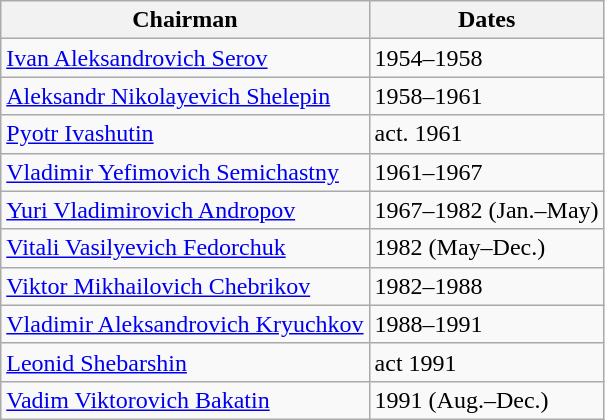<table class="wikitable">
<tr>
<th>Chairman</th>
<th>Dates</th>
</tr>
<tr>
<td><a href='#'>Ivan Aleksandrovich Serov</a></td>
<td>1954–1958</td>
</tr>
<tr>
<td><a href='#'>Aleksandr Nikolayevich Shelepin</a></td>
<td>1958–1961</td>
</tr>
<tr>
<td><a href='#'>Pyotr Ivashutin</a></td>
<td>act. 1961</td>
</tr>
<tr>
<td><a href='#'>Vladimir Yefimovich Semichastny</a></td>
<td>1961–1967</td>
</tr>
<tr>
<td><a href='#'>Yuri Vladimirovich Andropov</a></td>
<td>1967–1982 (Jan.–May)</td>
</tr>
<tr>
<td><a href='#'>Vitali Vasilyevich Fedorchuk</a></td>
<td>1982 (May–Dec.)</td>
</tr>
<tr>
<td><a href='#'>Viktor Mikhailovich Chebrikov</a></td>
<td>1982–1988</td>
</tr>
<tr>
<td><a href='#'>Vladimir Aleksandrovich Kryuchkov</a></td>
<td>1988–1991</td>
</tr>
<tr>
<td><a href='#'>Leonid Shebarshin</a></td>
<td>act 1991</td>
</tr>
<tr>
<td><a href='#'>Vadim Viktorovich Bakatin</a></td>
<td>1991 (Aug.–Dec.)</td>
</tr>
</table>
